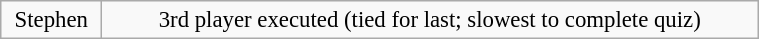<table class="wikitable plainrowheaders floatright" style="font-size: 95%; margin: 10px; text-align: center;" align="right" width="40%">
<tr>
<td>Stephen</td>
<td>3rd player executed (tied for last; slowest to complete quiz)</td>
</tr>
</table>
